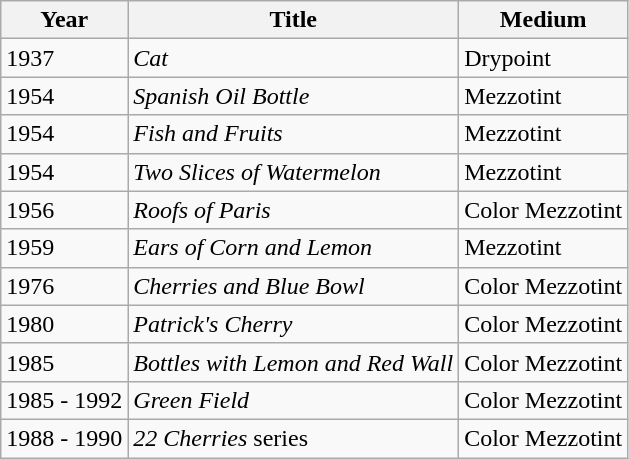<table class="wikitable">
<tr>
<th>Year</th>
<th>Title</th>
<th>Medium</th>
</tr>
<tr>
<td>1937</td>
<td><em>Cat</em></td>
<td>Drypoint</td>
</tr>
<tr>
<td>1954</td>
<td><em>Spanish Oil Bottle</em></td>
<td>Mezzotint</td>
</tr>
<tr>
<td>1954</td>
<td><em>Fish and Fruits</em></td>
<td>Mezzotint</td>
</tr>
<tr>
<td>1954</td>
<td><em>Two Slices of Watermelon</em></td>
<td>Mezzotint</td>
</tr>
<tr>
<td>1956</td>
<td><em>Roofs of Paris</em></td>
<td>Color Mezzotint</td>
</tr>
<tr>
<td>1959</td>
<td><em>Ears of Corn and Lemon</em></td>
<td>Mezzotint</td>
</tr>
<tr>
<td>1976</td>
<td><em>Cherries and Blue Bowl</em></td>
<td>Color Mezzotint</td>
</tr>
<tr>
<td>1980</td>
<td><em>Patrick's Cherry</em></td>
<td>Color Mezzotint</td>
</tr>
<tr>
<td>1985</td>
<td><em>Bottles with Lemon and Red Wall</em></td>
<td>Color Mezzotint</td>
</tr>
<tr>
<td>1985 - 1992</td>
<td><em>Green Field</em></td>
<td>Color Mezzotint</td>
</tr>
<tr>
<td>1988 - 1990</td>
<td><em>22 Cherries</em> series</td>
<td>Color Mezzotint</td>
</tr>
</table>
